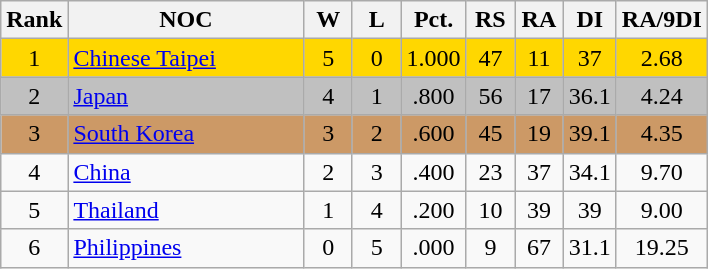<table class=wikitable style="text-align:center">
<tr>
<th>Rank</th>
<th width=150>NOC</th>
<th width=25>W</th>
<th width=25>L</th>
<th width=25>Pct.</th>
<th width=25>RS</th>
<th width=25>RA</th>
<th width=25>DI</th>
<th width=25>RA/9DI</th>
</tr>
<tr bgcolor=gold>
<td>1</td>
<td style="text-align:left"> <a href='#'>Chinese Taipei</a></td>
<td>5</td>
<td>0</td>
<td>1.000</td>
<td>47</td>
<td>11</td>
<td>37</td>
<td>2.68</td>
</tr>
<tr bgcolor=silver>
<td>2</td>
<td style="text-align:left"> <a href='#'>Japan</a></td>
<td>4</td>
<td>1</td>
<td>.800</td>
<td>56</td>
<td>17</td>
<td>36.1</td>
<td>4.24</td>
</tr>
<tr bgcolor=CC9966>
<td>3</td>
<td style="text-align:left"> <a href='#'>South Korea</a></td>
<td>3</td>
<td>2</td>
<td>.600</td>
<td>45</td>
<td>19</td>
<td>39.1</td>
<td>4.35</td>
</tr>
<tr>
<td>4</td>
<td style="text-align:left"> <a href='#'>China</a></td>
<td>2</td>
<td>3</td>
<td>.400</td>
<td>23</td>
<td>37</td>
<td>34.1</td>
<td>9.70</td>
</tr>
<tr>
<td>5</td>
<td style="text-align:left"> <a href='#'>Thailand</a></td>
<td>1</td>
<td>4</td>
<td>.200</td>
<td>10</td>
<td>39</td>
<td>39</td>
<td>9.00</td>
</tr>
<tr>
<td>6</td>
<td style="text-align:left"> <a href='#'>Philippines</a></td>
<td>0</td>
<td>5</td>
<td>.000</td>
<td>9</td>
<td>67</td>
<td>31.1</td>
<td>19.25</td>
</tr>
</table>
